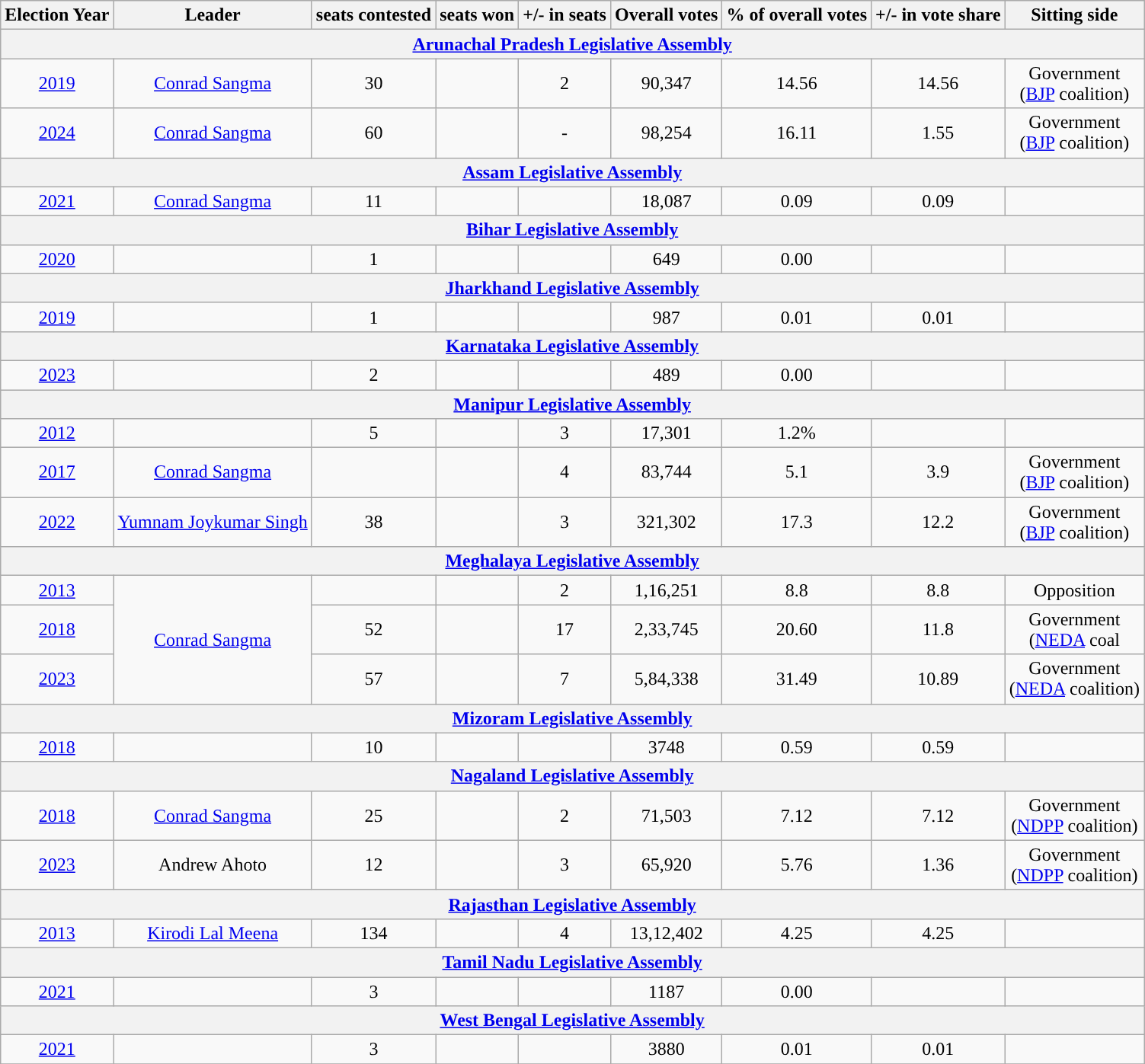<table class="wikitable " style="text-align:center;">
<tr>
<th Style="background-color:">Election Year</th>
<th style="background-color:">Leader</th>
<th style="background-color:">seats contested</th>
<th style="background-color:">seats won</th>
<th style="background-color:">+/- in seats</th>
<th style="background-color:">Overall votes</th>
<th Style="background-color:">% of overall votes</th>
<th Style="background-color:">+/- in vote share</th>
<th Style="background-color:">Sitting side</th>
</tr>
<tr>
<th colspan="9"><a href='#'>Arunachal Pradesh Legislative Assembly</a></th>
</tr>
<tr>
<td><a href='#'>2019</a></td>
<td><a href='#'>Conrad Sangma</a></td>
<td>30</td>
<td></td>
<td>2</td>
<td>90,347</td>
<td>14.56</td>
<td>14.56</td>
<td>Government<br>(<a href='#'>BJP</a> coalition)</td>
</tr>
<tr>
<td><a href='#'>2024</a></td>
<td><a href='#'>Conrad Sangma</a></td>
<td>60</td>
<td></td>
<td>-</td>
<td>98,254</td>
<td>16.11</td>
<td>1.55</td>
<td>Government<br>(<a href='#'>BJP</a> coalition)</td>
</tr>
<tr>
<th colspan="9"><a href='#'>Assam Legislative Assembly</a></th>
</tr>
<tr>
<td><a href='#'>2021</a></td>
<td><a href='#'>Conrad Sangma</a></td>
<td>11</td>
<td></td>
<td></td>
<td>18,087</td>
<td>0.09</td>
<td>0.09</td>
<td></td>
</tr>
<tr>
<th colspan="9"><a href='#'>Bihar Legislative Assembly</a></th>
</tr>
<tr>
<td><a href='#'>2020</a></td>
<td></td>
<td>1</td>
<td></td>
<td></td>
<td>649</td>
<td>0.00</td>
<td></td>
<td></td>
</tr>
<tr>
<th colspan="9"><a href='#'>Jharkhand Legislative Assembly</a></th>
</tr>
<tr>
<td><a href='#'>2019</a></td>
<td></td>
<td>1</td>
<td></td>
<td></td>
<td>987</td>
<td>0.01</td>
<td>0.01</td>
<td></td>
</tr>
<tr>
<th colspan="9"><a href='#'>Karnataka Legislative Assembly</a></th>
</tr>
<tr>
<td><a href='#'>2023</a></td>
<td></td>
<td>2</td>
<td></td>
<td></td>
<td>489</td>
<td>0.00</td>
<td></td>
<td></td>
</tr>
<tr>
<th colspan="9"><a href='#'>Manipur Legislative Assembly</a></th>
</tr>
<tr>
<td><a href='#'>2012</a></td>
<td></td>
<td>5</td>
<td></td>
<td>3</td>
<td>17,301</td>
<td>1.2%</td>
<td></td>
<td></td>
</tr>
<tr>
<td><a href='#'>2017</a></td>
<td><a href='#'>Conrad Sangma</a></td>
<td></td>
<td></td>
<td>4</td>
<td>83,744</td>
<td>5.1</td>
<td>3.9</td>
<td>Government<br>(<a href='#'>BJP</a> coalition)</td>
</tr>
<tr>
<td><a href='#'>2022</a></td>
<td><a href='#'>Yumnam Joykumar Singh</a></td>
<td>38</td>
<td></td>
<td>3</td>
<td>321,302</td>
<td>17.3</td>
<td>12.2</td>
<td>Government<br>(<a href='#'>BJP</a> coalition)</td>
</tr>
<tr>
<th colspan="9"><a href='#'>Meghalaya Legislative Assembly</a></th>
</tr>
<tr>
<td><a href='#'>2013</a></td>
<td rowspan="3"><a href='#'>Conrad Sangma</a></td>
<td></td>
<td></td>
<td>2</td>
<td>1,16,251</td>
<td>8.8</td>
<td>8.8</td>
<td>Opposition</td>
</tr>
<tr>
<td><a href='#'>2018</a></td>
<td>52</td>
<td></td>
<td>17</td>
<td>2,33,745</td>
<td>20.60</td>
<td>11.8</td>
<td>Government<br>(<a href='#'>NEDA</a> coal</td>
</tr>
<tr>
<td><a href='#'>2023</a></td>
<td>57</td>
<td></td>
<td>7</td>
<td>5,84,338</td>
<td>31.49</td>
<td>10.89</td>
<td>Government<br>(<a href='#'>NEDA</a> coalition)</td>
</tr>
<tr>
<th colspan="9"><a href='#'>Mizoram Legislative Assembly</a></th>
</tr>
<tr>
<td><a href='#'>2018</a></td>
<td></td>
<td>10</td>
<td></td>
<td></td>
<td>3748</td>
<td>0.59</td>
<td>0.59</td>
<td></td>
</tr>
<tr>
<th colspan="9"><a href='#'>Nagaland Legislative Assembly</a></th>
</tr>
<tr>
<td><a href='#'>2018</a></td>
<td><a href='#'>Conrad Sangma</a></td>
<td>25</td>
<td></td>
<td>2</td>
<td>71,503</td>
<td>7.12</td>
<td>7.12</td>
<td>Government<br>(<a href='#'>NDPP</a> coalition)</td>
</tr>
<tr>
<td><a href='#'>2023</a></td>
<td>Andrew Ahoto</td>
<td>12</td>
<td></td>
<td>3</td>
<td>65,920</td>
<td>5.76</td>
<td>1.36</td>
<td>Government<br>(<a href='#'>NDPP</a> coalition)</td>
</tr>
<tr>
<th colspan="9"><a href='#'>Rajasthan Legislative Assembly</a></th>
</tr>
<tr>
<td><a href='#'>2013</a></td>
<td><a href='#'>Kirodi Lal Meena</a></td>
<td>134</td>
<td></td>
<td>4</td>
<td>13,12,402</td>
<td>4.25</td>
<td>4.25</td>
<td></td>
</tr>
<tr>
<th colspan="9"><a href='#'>Tamil Nadu Legislative Assembly</a></th>
</tr>
<tr>
<td><a href='#'>2021</a></td>
<td></td>
<td>3</td>
<td></td>
<td></td>
<td>1187</td>
<td>0.00</td>
<td></td>
<td></td>
</tr>
<tr>
<th colspan="9"><a href='#'>West Bengal Legislative Assembly</a></th>
</tr>
<tr>
<td><a href='#'>2021</a></td>
<td></td>
<td>3</td>
<td></td>
<td></td>
<td>3880</td>
<td>0.01</td>
<td>0.01</td>
<td></td>
</tr>
<tr>
</tr>
</table>
